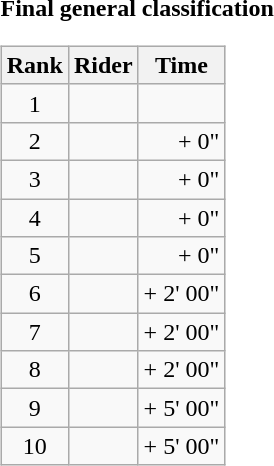<table>
<tr>
<td><strong>Final general classification</strong><br><table class="wikitable">
<tr>
<th scope="col">Rank</th>
<th scope="col">Rider</th>
<th scope="col">Time</th>
</tr>
<tr>
<td style="text-align:center;">1</td>
<td></td>
<td style="text-align:right;"></td>
</tr>
<tr>
<td style="text-align:center;">2</td>
<td></td>
<td style="text-align:right;">+ 0"</td>
</tr>
<tr>
<td style="text-align:center;">3</td>
<td></td>
<td style="text-align:right;">+ 0"</td>
</tr>
<tr>
<td style="text-align:center;">4</td>
<td></td>
<td style="text-align:right;">+ 0"</td>
</tr>
<tr>
<td style="text-align:center;">5</td>
<td></td>
<td style="text-align:right;">+ 0"</td>
</tr>
<tr>
<td style="text-align:center;">6</td>
<td></td>
<td style="text-align:right;">+ 2' 00"</td>
</tr>
<tr>
<td style="text-align:center;">7</td>
<td></td>
<td style="text-align:right;">+ 2' 00"</td>
</tr>
<tr>
<td style="text-align:center;">8</td>
<td></td>
<td style="text-align:right;">+ 2' 00"</td>
</tr>
<tr>
<td style="text-align:center;">9</td>
<td></td>
<td style="text-align:right;">+ 5' 00"</td>
</tr>
<tr>
<td style="text-align:center;">10</td>
<td></td>
<td style="text-align:right;">+ 5' 00"</td>
</tr>
</table>
</td>
</tr>
</table>
